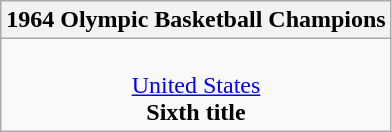<table class=wikitable style="text-align:center;">
<tr>
<th>1964 Olympic Basketball Champions</th>
</tr>
<tr>
<td> <br> <a href='#'>United States</a> <br> <strong>Sixth title</strong></td>
</tr>
</table>
